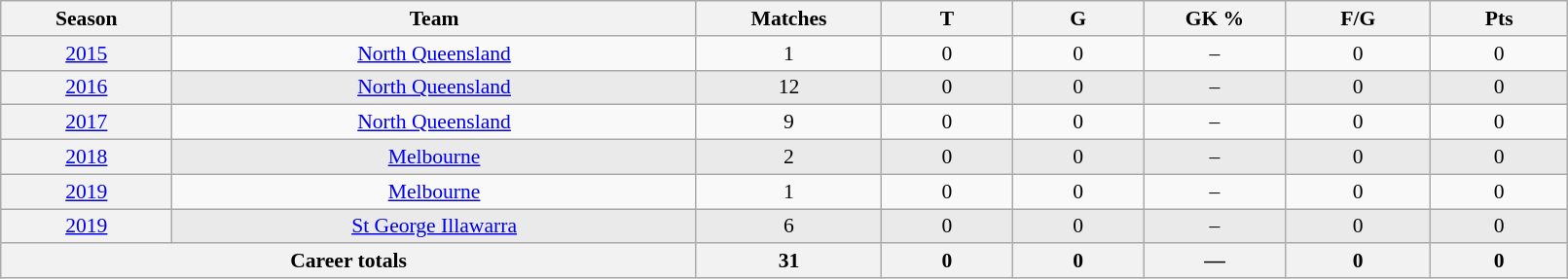<table class="wikitable sortable"  style="font-size:90%; text-align:center; width:85%;">
<tr>
<th width=2%>Season</th>
<th width=8%>Team</th>
<th width=2%>Matches</th>
<th width=2%>T</th>
<th width=2%>G</th>
<th width=2%>GK %</th>
<th width=2%>F/G</th>
<th width=2%>Pts</th>
</tr>
<tr>
<th scope="row" style="text-align:center; font-weight:normal"><a href='#'>2015</a></th>
<td style="text-align:center;"> <a href='#'>North Queensland</a></td>
<td>1</td>
<td>0</td>
<td>0</td>
<td>–</td>
<td>0</td>
<td>0</td>
</tr>
<tr style="background:#eaeaea;">
<th scope="row" style="text-align:center; font-weight:normal"><a href='#'>2016</a></th>
<td style="text-align:center;"> <a href='#'>North Queensland</a></td>
<td>12</td>
<td>0</td>
<td>0</td>
<td>–</td>
<td>0</td>
<td>0</td>
</tr>
<tr>
<th scope="row" style="text-align:center; font-weight:normal"><a href='#'>2017</a></th>
<td style="text-align:center;"> <a href='#'>North Queensland</a></td>
<td>9</td>
<td>0</td>
<td>0</td>
<td>–</td>
<td>0</td>
<td>0</td>
</tr>
<tr style="background:#eaeaea;">
<th scope="row" style="text-align:center; font-weight:normal"><a href='#'>2018</a></th>
<td style="text-align:center;"> <a href='#'>Melbourne</a></td>
<td>2</td>
<td>0</td>
<td>0</td>
<td>–</td>
<td>0</td>
<td>0</td>
</tr>
<tr>
<th scope="row" style="text-align:center; font-weight:normal"><a href='#'>2019</a></th>
<td style="text-align:center;"> <a href='#'>Melbourne</a></td>
<td>1</td>
<td>0</td>
<td>0</td>
<td>–</td>
<td>0</td>
<td>0</td>
</tr>
<tr style="background:#eaeaea;">
<th scope="row" style="text-align:center; font-weight:normal"><a href='#'>2019</a></th>
<td style="text-align:center;"> <a href='#'>St George Illawarra</a></td>
<td>6</td>
<td>0</td>
<td>0</td>
<td>–</td>
<td>0</td>
<td>0</td>
</tr>
<tr class="sortbottom">
<th colspan=2>Career totals</th>
<th>31</th>
<th>0</th>
<th>0</th>
<th>—</th>
<th>0</th>
<th>0</th>
</tr>
</table>
